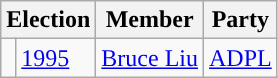<table class="wikitable">
<tr>
<th colspan="2">Election</th>
<th>Member</th>
<th>Party</th>
</tr>
<tr>
<td style="background-color: "></td>
<td><a href='#'>1995</a></td>
<td><a href='#'>Bruce Liu</a></td>
<td><a href='#'>ADPL</a></td>
</tr>
</table>
